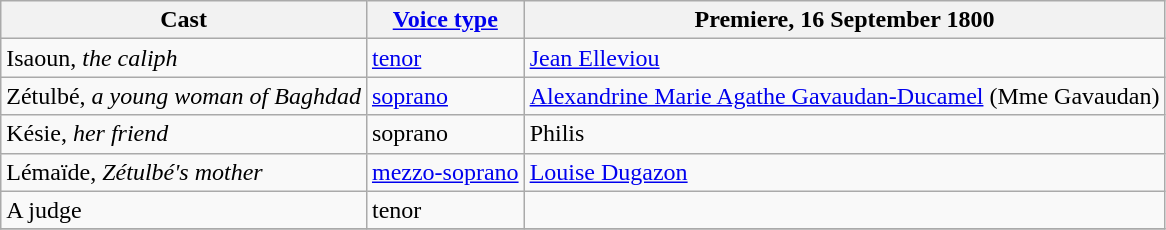<table class="wikitable">
<tr>
<th>Cast</th>
<th><a href='#'>Voice type</a></th>
<th>Premiere, 16 September 1800</th>
</tr>
<tr>
<td>Isaoun, <em>the caliph</em></td>
<td><a href='#'>tenor</a></td>
<td><a href='#'>Jean Elleviou</a></td>
</tr>
<tr>
<td>Zétulbé, <em>a young woman of Baghdad</em></td>
<td><a href='#'>soprano</a></td>
<td><a href='#'>Alexandrine Marie Agathe Gavaudan-Ducamel</a> (Mme Gavaudan)</td>
</tr>
<tr>
<td>Késie, <em>her friend</em></td>
<td>soprano</td>
<td>Philis</td>
</tr>
<tr>
<td>Lémaïde, <em>Zétulbé's mother</em></td>
<td><a href='#'>mezzo-soprano</a></td>
<td><a href='#'>Louise Dugazon</a></td>
</tr>
<tr>
<td>A judge</td>
<td>tenor</td>
<td></td>
</tr>
<tr>
</tr>
</table>
